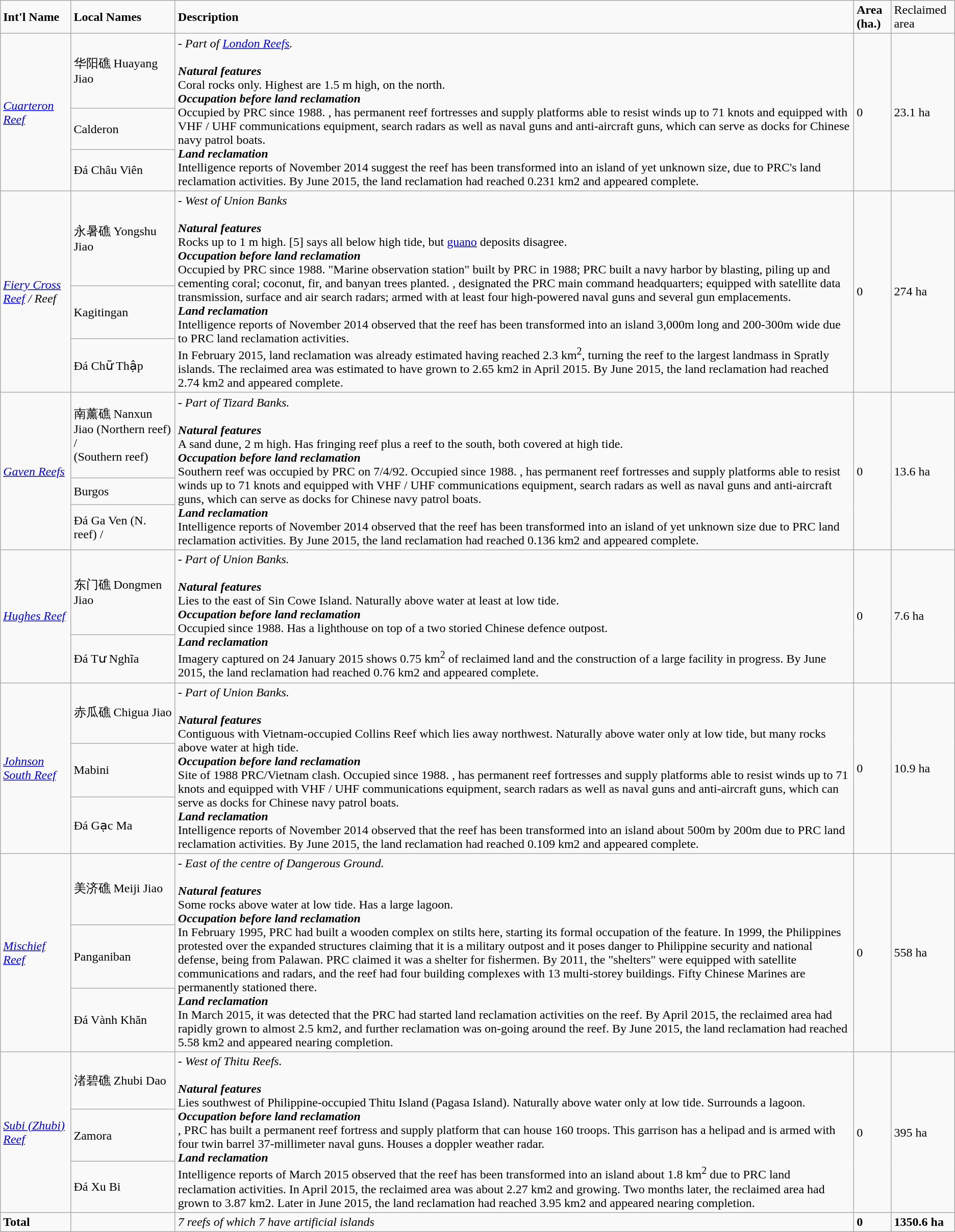<table class="wikitable">
<tr>
<td><strong>Int'l Name</strong></td>
<td><strong>Local Names</strong></td>
<td><strong>Description</strong></td>
<td><strong>Area (ha.)</strong></td>
<td>Reclaimed area</td>
</tr>
<tr>
<td rowspan="3"><em><a href='#'>Cuarteron Reef</a></em></td>
<td> 华阳礁 Huayang Jiao</td>
<td rowspan="3"> - <em>Part of <a href='#'>London Reefs</a>.</em><br><br><strong><em>Natural features</em></strong><br>
Coral rocks only. Highest are 1.5 m high, on the north.<br>
<strong><em>Occupation before land reclamation</em></strong><br>
Occupied by PRC since 1988. , has permanent reef fortresses and supply platforms able to resist winds up to 71 knots and equipped with VHF / UHF communications equipment, search radars as well as naval guns and anti-aircraft guns, which can serve as docks for Chinese navy patrol boats.<br>
<strong><em>Land reclamation</em></strong><br>
Intelligence reports of November 2014 suggest the reef has been transformed into an island of yet unknown size, due to PRC's land reclamation activities. By June 2015, the land reclamation had reached 0.231 km2 and appeared complete.</td>
<td rowspan="3">0</td>
<td rowspan="3">23.1 ha</td>
</tr>
<tr>
<td> Calderon</td>
</tr>
<tr>
<td> Đá Châu Viên</td>
</tr>
<tr>
<td rowspan="3"><em><a href='#'>Fiery Cross Reef</a> /  Reef</em></td>
<td> 永暑礁 Yongshu Jiao</td>
<td rowspan="3"> - <em>West of Union Banks</em><br><br><strong><em>Natural features</em></strong><br>
Rocks up to 1 m high. [5] says all below high tide, but <a href='#'>guano</a> deposits disagree. <br>
<strong><em>Occupation before land reclamation</em></strong><br>
Occupied  by PRC since 1988. "Marine observation station" built by PRC in 1988; PRC built a navy harbor by blasting, piling up and cementing coral; coconut, fir, and banyan trees planted. , designated the PRC main command headquarters; equipped with satellite data transmission, surface and air search radars; armed with at least four high-powered naval guns and several gun emplacements.<br>
<strong><em>Land reclamation</em></strong><br>
Intelligence reports of November 2014 observed that the reef has been transformed into an island 3,000m long and 200-300m wide due to PRC land reclamation activities.<br>
In February 2015, land reclamation was already estimated having reached 2.3 km<sup>2</sup>, turning the reef to the largest landmass in Spratly islands. The reclaimed area was estimated to have grown to 2.65 km2 in April 2015. By June 2015, the land reclamation had reached 2.74 km2 and appeared complete.</td>
<td rowspan="3">0</td>
<td rowspan="3">274 ha</td>
</tr>
<tr>
<td> Kagitingan</td>
</tr>
<tr>
<td> Đá Chữ Thập</td>
</tr>
<tr>
<td rowspan="3"><em><a href='#'>Gaven Reefs</a></em></td>
<td> 南薰礁 Nanxun Jiao (Northern reef) / <br>(Southern reef)</td>
<td rowspan="3"> - <em>Part of Tizard Banks.</em><br><br><strong><em>Natural features</em></strong><br>
A sand dune, 2 m high. Has fringing reef plus a reef  to the south, both covered at high tide.<br>
<strong><em>Occupation before land reclamation</em></strong><br>
Southern reef was occupied by PRC on 7/4/92. Occupied since 1988. , has permanent reef fortresses and supply platforms able to resist winds up to 71 knots and equipped with VHF / UHF communications equipment, search radars as well as naval guns and anti-aircraft guns, which can serve as docks for Chinese navy patrol boats. <br>
<strong><em>Land reclamation</em></strong><br>
Intelligence reports of November 2014 observed that the reef has been transformed into an island of yet unknown size due to PRC land reclamation activities. By June 2015, the land reclamation had reached 0.136 km2 and appeared complete.</td>
<td rowspan="3">0</td>
<td rowspan="3">13.6 ha</td>
</tr>
<tr>
<td> Burgos</td>
</tr>
<tr>
<td> Đá Ga Ven (N. reef) / </td>
</tr>
<tr>
<td rowspan="2"><em><a href='#'>Hughes Reef</a></em></td>
<td> 东门礁 Dongmen Jiao</td>
<td rowspan="2"> - <em>Part of Union Banks.</em><br><br><strong><em>Natural features</em></strong><br>
Lies  to the east of Sin Cowe Island. Naturally above water at least at low tide.<br>
<strong><em>Occupation before land reclamation</em></strong><br>
Occupied since 1988. Has a lighthouse on top of a two storied Chinese defence outpost.<br>
<strong><em>Land reclamation</em></strong><br>
Imagery captured on 24 January 2015 shows 0.75 km<sup>2</sup> of reclaimed land and the construction of a large facility in progress. By June 2015, the land reclamation had reached 0.76 km2 and appeared complete.</td>
<td rowspan="2">0</td>
<td rowspan="2">7.6 ha</td>
</tr>
<tr>
<td> Đá Tư Nghĩa</td>
</tr>
<tr>
<td rowspan="3"><em><a href='#'>Johnson South Reef</a></em></td>
<td> 赤瓜礁 Chigua Jiao</td>
<td rowspan="3"> - <em>Part of Union Banks.</em><br><br><strong><em>Natural features</em></strong><br>
Contiguous with Vietnam-occupied Collins Reef which lies  away northwest. Naturally above water only at low tide, but many rocks above water at high tide.<br>
<strong><em>Occupation before land reclamation</em></strong><br>
Site of 1988 PRC/Vietnam clash. Occupied since 1988. , has permanent reef fortresses and supply platforms able to resist winds up to 71 knots and equipped with VHF / UHF communications equipment, search radars as well as naval guns and anti-aircraft guns, which can serve as docks for Chinese navy patrol boats. <br>
<strong><em>Land reclamation</em></strong><br>
Intelligence reports of November 2014 observed that the reef has been transformed into an island about 500m by 200m due to PRC land reclamation activities. By June 2015, the land reclamation had reached 0.109 km2 and appeared complete.</td>
<td rowspan="3">0</td>
<td rowspan="3">10.9 ha</td>
</tr>
<tr>
<td> Mabini</td>
</tr>
<tr>
<td> Đá Gạc Ma</td>
</tr>
<tr>
<td rowspan="3"><em><a href='#'>Mischief Reef</a></em></td>
<td> 美济礁 Meiji Jiao</td>
<td rowspan="3"> - <em>East of the centre of Dangerous Ground.</em><br><br><strong><em>Natural features</em></strong><br>
Some rocks above water at low tide. Has a large lagoon.<br>
<strong><em>Occupation before land reclamation</em></strong><br>
In February 1995, PRC had built a wooden complex on stilts here, starting its formal occupation of the feature. In 1999, the Philippines protested over the expanded structures claiming that it is a military outpost and it poses danger to Philippine security and national defense, being  from Palawan. PRC claimed it was a shelter for fishermen.  By 2011, the "shelters" were equipped with satellite communications and radars, and the reef had four building complexes with 13 multi-storey buildings. Fifty Chinese Marines are permanently stationed there.<br>
<strong><em>Land reclamation</em></strong><br>
In March 2015, it was detected that the PRC had started land reclamation activities on the reef. By April 2015, the reclaimed area had rapidly grown to almost 2.5 km2, and further reclamation was on-going around the reef.  By June 2015, the land reclamation had reached 5.58 km2 and appeared nearing completion.</td>
<td rowspan="3">0</td>
<td rowspan="3">558 ha</td>
</tr>
<tr>
<td> Panganiban</td>
</tr>
<tr>
<td nowrap> Đá Vành Khăn</td>
</tr>
<tr>
<td rowspan="3"><em><a href='#'>Subi (Zhubi) Reef</a></em> </td>
<td> 渚碧礁 Zhubi Dao</td>
<td rowspan="3"> - <em>West of Thitu Reefs.</em><br><br><strong><em>Natural features</em></strong><br>
Lies  southwest of Philippine-occupied Thitu Island (Pagasa Island). Naturally above water only at low tide. Surrounds a lagoon.<br>
<strong><em>Occupation before land reclamation</em></strong><br>
, PRC has built a permanent reef fortress and supply platform that can house 160 troops. This garrison has a helipad and is armed with four twin barrel 37-millimeter naval guns. Houses a doppler weather radar.<br>
<strong><em>Land reclamation</em></strong><br>
Intelligence reports of March 2015 observed that the reef has been transformed into an island about 1.8 km<sup>2</sup> due to PRC land reclamation activities. In April 2015, the reclaimed area was about 2.27 km2 and growing. Two months later, the reclaimed area had grown to 3.87 km2. Later in June 2015, the land reclamation had reached 3.95 km2 and appeared nearing completion.</td>
<td rowspan="3">0</td>
<td rowspan="3">395 ha</td>
</tr>
<tr>
<td> Zamora</td>
</tr>
<tr>
<td> Đá Xu Bi</td>
</tr>
<tr>
<td><strong>Total</strong></td>
<td></td>
<td><em>7 reefs of which 7 have artificial islands</em></td>
<td><strong>0</strong></td>
<td><strong>1350.6 ha</strong></td>
</tr>
</table>
